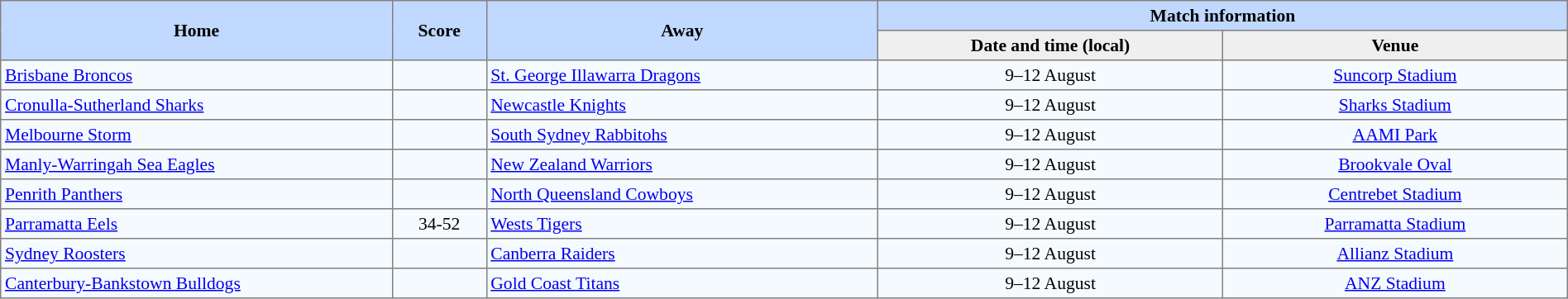<table border="1" cellpadding="3" cellspacing="0" style="border-collapse:collapse; font-size:90%; width:100%;">
<tr bgcolor=#C1D8FF>
<th rowspan=2 width=25%>Home</th>
<th rowspan=2 width=6%>Score</th>
<th rowspan=2 width=25%>Away</th>
<th colspan=6>Match information</th>
</tr>
<tr bgcolor=#EFEFEF>
<th width=22%>Date and time (local)</th>
<th width=22%>Venue</th>
</tr>
<tr style="text-align:center; background:#f5faff;">
<td align=left> <a href='#'>Brisbane Broncos</a></td>
<td></td>
<td align=left> <a href='#'>St. George Illawarra Dragons</a></td>
<td>9–12 August</td>
<td><a href='#'>Suncorp Stadium</a></td>
</tr>
<tr style="text-align:center; background:#f5faff;">
<td align=left> <a href='#'>Cronulla-Sutherland Sharks</a></td>
<td></td>
<td align=left> <a href='#'>Newcastle Knights</a></td>
<td>9–12 August</td>
<td><a href='#'>Sharks Stadium</a></td>
</tr>
<tr style="text-align:center; background:#f5faff;">
<td align=left> <a href='#'>Melbourne Storm</a></td>
<td></td>
<td align=left> <a href='#'>South Sydney Rabbitohs</a></td>
<td>9–12 August</td>
<td><a href='#'>AAMI Park</a></td>
</tr>
<tr style="text-align:center; background:#f5faff;">
<td align=left> <a href='#'>Manly-Warringah Sea Eagles</a></td>
<td></td>
<td align=left> <a href='#'>New Zealand Warriors</a></td>
<td>9–12 August</td>
<td><a href='#'>Brookvale Oval</a></td>
</tr>
<tr style="text-align:center; background:#f5faff;">
<td align=left> <a href='#'>Penrith Panthers</a></td>
<td></td>
<td align=left> <a href='#'>North Queensland Cowboys</a></td>
<td>9–12 August</td>
<td><a href='#'>Centrebet Stadium</a></td>
</tr>
<tr style="text-align:center; background:#f5faff;">
<td align=left> <a href='#'>Parramatta Eels</a></td>
<td>34-52</td>
<td align=left> <a href='#'>Wests Tigers</a></td>
<td>9–12 August</td>
<td><a href='#'>Parramatta Stadium</a></td>
</tr>
<tr style="text-align:center; background:#f5faff;">
<td align=left> <a href='#'>Sydney Roosters</a></td>
<td></td>
<td align=left> <a href='#'>Canberra Raiders</a></td>
<td>9–12 August</td>
<td><a href='#'>Allianz Stadium</a></td>
</tr>
<tr style="text-align:center; background:#f5faff;">
<td align=left> <a href='#'>Canterbury-Bankstown Bulldogs</a></td>
<td></td>
<td align=left> <a href='#'>Gold Coast Titans</a></td>
<td>9–12 August</td>
<td><a href='#'>ANZ Stadium</a></td>
</tr>
</table>
